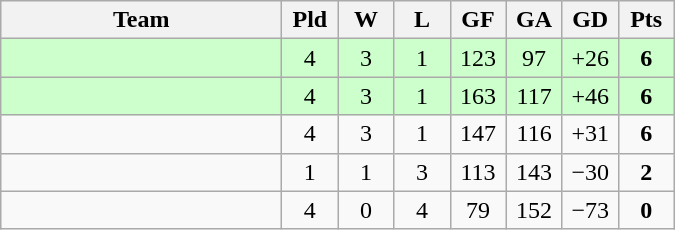<table class="wikitable" style="text-align: center;">
<tr>
<th width="180">Team</th>
<th width="30">Pld</th>
<th width="30">W</th>
<th width="30">L</th>
<th width="30">GF</th>
<th width="30">GA</th>
<th width="30">GD</th>
<th width="30">Pts</th>
</tr>
<tr bgcolor=ccffcc>
<td align=left></td>
<td>4</td>
<td>3</td>
<td>1</td>
<td>123</td>
<td>97</td>
<td>+26</td>
<td><strong>6</strong></td>
</tr>
<tr bgcolor=ccffcc>
<td align=left></td>
<td>4</td>
<td>3</td>
<td>1</td>
<td>163</td>
<td>117</td>
<td>+46</td>
<td><strong>6</strong></td>
</tr>
<tr>
<td align=left></td>
<td>4</td>
<td>3</td>
<td>1</td>
<td>147</td>
<td>116</td>
<td>+31</td>
<td><strong>6</strong></td>
</tr>
<tr>
<td align=left></td>
<td>1</td>
<td>1</td>
<td>3</td>
<td>113</td>
<td>143</td>
<td>−30</td>
<td><strong>2</strong></td>
</tr>
<tr>
<td align=left></td>
<td>4</td>
<td>0</td>
<td>4</td>
<td>79</td>
<td>152</td>
<td>−73</td>
<td><strong>0</strong></td>
</tr>
</table>
